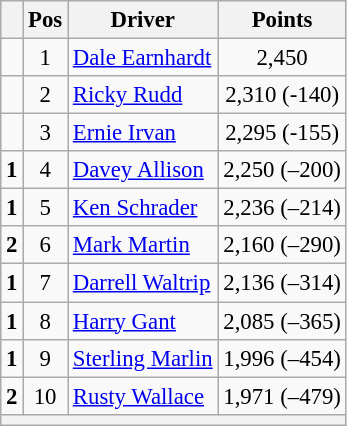<table class="wikitable" style="font-size: 95%;">
<tr>
<th></th>
<th>Pos</th>
<th>Driver</th>
<th>Points</th>
</tr>
<tr>
<td align="left"></td>
<td style="text-align:center;">1</td>
<td><a href='#'>Dale Earnhardt</a></td>
<td style="text-align:center;">2,450</td>
</tr>
<tr>
<td align="left"></td>
<td style="text-align:center;">2</td>
<td><a href='#'>Ricky Rudd</a></td>
<td style="text-align:center;">2,310 (-140)</td>
</tr>
<tr>
<td align="left"></td>
<td style="text-align:center;">3</td>
<td><a href='#'>Ernie Irvan</a></td>
<td style="text-align:center;">2,295 (-155)</td>
</tr>
<tr>
<td align="left">  <strong>1</strong></td>
<td style="text-align:center;">4</td>
<td><a href='#'>Davey Allison</a></td>
<td style="text-align:center;">2,250 (–200)</td>
</tr>
<tr>
<td align="left">  <strong>1</strong></td>
<td style="text-align:center;">5</td>
<td><a href='#'>Ken Schrader</a></td>
<td style="text-align:center;">2,236 (–214)</td>
</tr>
<tr>
<td align="left">  <strong>2</strong></td>
<td style="text-align:center;">6</td>
<td><a href='#'>Mark Martin</a></td>
<td style="text-align:center;">2,160 (–290)</td>
</tr>
<tr>
<td align="left">  <strong>1</strong></td>
<td style="text-align:center;">7</td>
<td><a href='#'>Darrell Waltrip</a></td>
<td style="text-align:center;">2,136 (–314)</td>
</tr>
<tr>
<td align="left">  <strong>1</strong></td>
<td style="text-align:center;">8</td>
<td><a href='#'>Harry Gant</a></td>
<td style="text-align:center;">2,085 (–365)</td>
</tr>
<tr>
<td align="left">  <strong>1</strong></td>
<td style="text-align:center;">9</td>
<td><a href='#'>Sterling Marlin</a></td>
<td style="text-align:center;">1,996 (–454)</td>
</tr>
<tr>
<td align="left">  <strong>2</strong></td>
<td style="text-align:center;">10</td>
<td><a href='#'>Rusty Wallace</a></td>
<td style="text-align:center;">1,971 (–479)</td>
</tr>
<tr class="sortbottom">
<th colspan="9"></th>
</tr>
</table>
